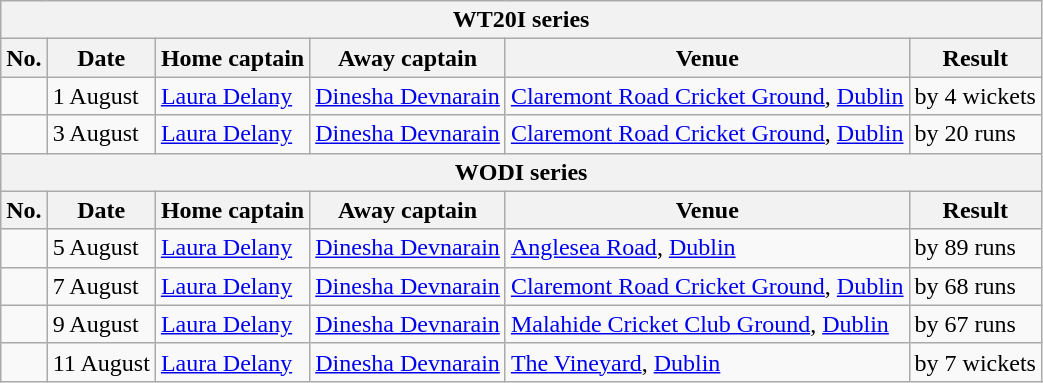<table class="wikitable">
<tr>
<th colspan="6">WT20I series</th>
</tr>
<tr>
<th>No.</th>
<th>Date</th>
<th>Home captain</th>
<th>Away captain</th>
<th>Venue</th>
<th>Result</th>
</tr>
<tr>
<td></td>
<td>1 August</td>
<td><a href='#'>Laura Delany</a></td>
<td><a href='#'>Dinesha Devnarain</a></td>
<td><a href='#'>Claremont Road Cricket Ground</a>, <a href='#'>Dublin</a></td>
<td> by 4 wickets</td>
</tr>
<tr>
<td></td>
<td>3 August</td>
<td><a href='#'>Laura Delany</a></td>
<td><a href='#'>Dinesha Devnarain</a></td>
<td><a href='#'>Claremont Road Cricket Ground</a>, <a href='#'>Dublin</a></td>
<td> by 20 runs</td>
</tr>
<tr>
<th colspan="6">WODI series</th>
</tr>
<tr>
<th>No.</th>
<th>Date</th>
<th>Home captain</th>
<th>Away captain</th>
<th>Venue</th>
<th>Result</th>
</tr>
<tr>
<td></td>
<td>5 August</td>
<td><a href='#'>Laura Delany</a></td>
<td><a href='#'>Dinesha Devnarain</a></td>
<td><a href='#'>Anglesea Road</a>, <a href='#'>Dublin</a></td>
<td> by 89 runs</td>
</tr>
<tr>
<td></td>
<td>7 August</td>
<td><a href='#'>Laura Delany</a></td>
<td><a href='#'>Dinesha Devnarain</a></td>
<td><a href='#'>Claremont Road Cricket Ground</a>, <a href='#'>Dublin</a></td>
<td> by 68 runs</td>
</tr>
<tr>
<td></td>
<td>9 August</td>
<td><a href='#'>Laura Delany</a></td>
<td><a href='#'>Dinesha Devnarain</a></td>
<td><a href='#'>Malahide Cricket Club Ground</a>, <a href='#'>Dublin</a></td>
<td> by 67 runs</td>
</tr>
<tr>
<td></td>
<td>11 August</td>
<td><a href='#'>Laura Delany</a></td>
<td><a href='#'>Dinesha Devnarain</a></td>
<td><a href='#'>The Vineyard</a>, <a href='#'>Dublin</a></td>
<td> by 7 wickets</td>
</tr>
</table>
